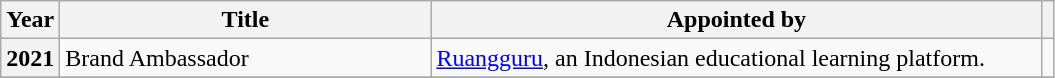<table class="wikitable sortable plainrowheaders">
<tr>
<th>Year</th>
<th style="width:15em;">Title</th>
<th style="width:25em;">Appointed by</th>
<th scope="col" class="unsortable"></th>
</tr>
<tr>
<th scope="row">2021</th>
<td>Brand Ambassador</td>
<td><a href='#'>Ruangguru</a>, an Indonesian educational learning platform.</td>
<td style="text-align:center"></td>
</tr>
<tr>
</tr>
</table>
